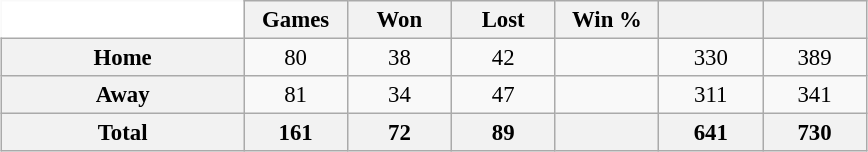<table class="wikitable" style="font-size:95%; text-align:center; width:38em; border:0;margin: 0.5em auto;">
<tr>
<td width="28%" style="background:#fff;border:0;"></td>
<th width="12%">Games</th>
<th width="12%">Won</th>
<th width="12%">Lost</th>
<th width="12%">Win %</th>
<th width="12%"></th>
<th width="12%"></th>
</tr>
<tr>
<th>Home</th>
<td>80</td>
<td>38</td>
<td>42</td>
<td></td>
<td>330</td>
<td>389</td>
</tr>
<tr>
<th>Away</th>
<td>81</td>
<td>34</td>
<td>47</td>
<td></td>
<td>311</td>
<td>341</td>
</tr>
<tr>
<th>Total</th>
<th>161</th>
<th>72</th>
<th>89</th>
<th></th>
<th>641</th>
<th>730</th>
</tr>
</table>
